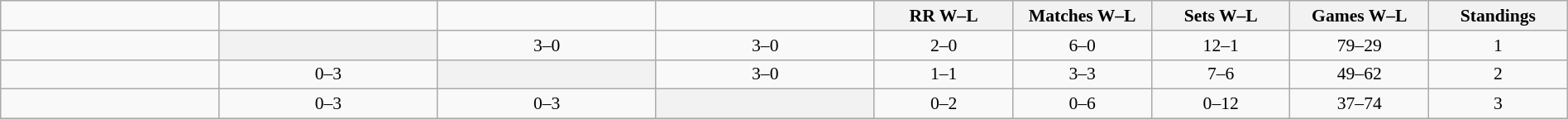<table class="wikitable" style="width: 100%; text-align:center; font-size:90%">
<tr>
<td width=130></td>
<td width=130></td>
<td width=130></td>
<td width=130></td>
<th width=80>RR W–L</th>
<th width=80>Matches W–L</th>
<th width=80>Sets W–L</th>
<th width=80>Games W–L</th>
<th width=80>Standings</th>
</tr>
<tr>
<td style="text-align:left;"></td>
<th bgcolor="ededed"></th>
<td>3–0</td>
<td>3–0</td>
<td>2–0</td>
<td>6–0</td>
<td>12–1</td>
<td>79–29</td>
<td>1</td>
</tr>
<tr>
<td style="text-align:left;"></td>
<td>0–3</td>
<th bgcolor="ededed"></th>
<td>3–0</td>
<td>1–1</td>
<td>3–3</td>
<td>7–6</td>
<td>49–62</td>
<td>2</td>
</tr>
<tr>
<td style="text-align:left;"></td>
<td>0–3</td>
<td>0–3</td>
<th bgcolor="ededed"></th>
<td>0–2</td>
<td>0–6</td>
<td>0–12</td>
<td>37–74</td>
<td>3</td>
</tr>
</table>
